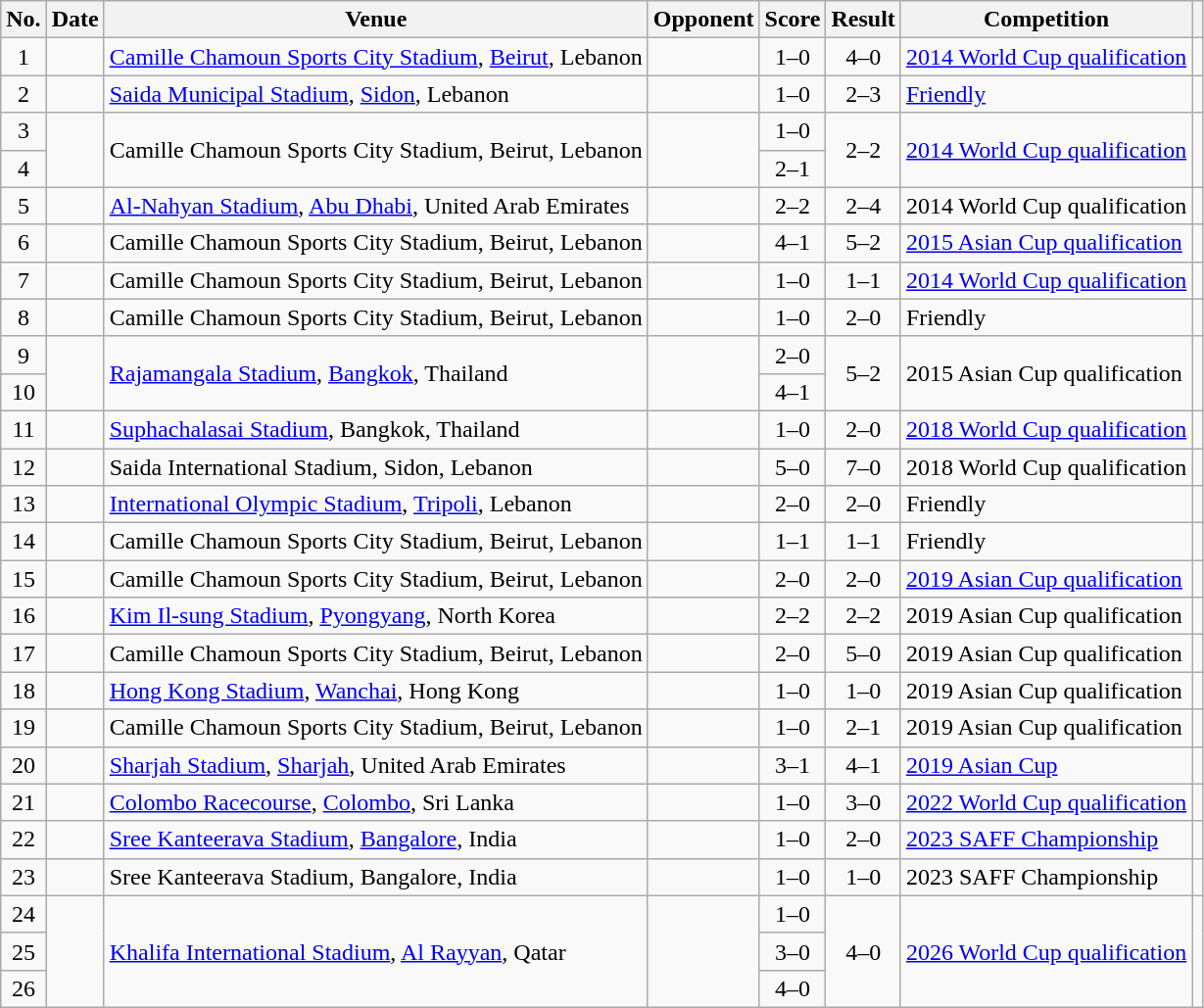<table class="wikitable plainrowheaders sortable">
<tr>
<th scope=col>No.</th>
<th scope=col>Date</th>
<th scope=col>Venue</th>
<th scope=col>Opponent</th>
<th scope=col>Score</th>
<th scope=col>Result</th>
<th scope=col>Competition</th>
<th scope=col class="unsortable"></th>
</tr>
<tr>
<td align="center">1</td>
<td></td>
<td><a href='#'>Camille Chamoun Sports City Stadium</a>, <a href='#'>Beirut</a>, Lebanon</td>
<td></td>
<td align="center">1–0</td>
<td align="center">4–0</td>
<td><a href='#'>2014 World Cup qualification</a></td>
<td></td>
</tr>
<tr>
<td align="center">2</td>
<td></td>
<td><a href='#'>Saida Municipal Stadium</a>, <a href='#'>Sidon</a>, Lebanon</td>
<td></td>
<td align="center">1–0 </td>
<td align="center">2–3</td>
<td><a href='#'>Friendly</a></td>
<td></td>
</tr>
<tr>
<td align="center">3</td>
<td rowspan="2"></td>
<td rowspan="2">Camille Chamoun Sports City Stadium, Beirut, Lebanon</td>
<td rowspan="2"></td>
<td align="center">1–0 </td>
<td rowspan="2" style="text-align:center">2–2</td>
<td rowspan="2"><a href='#'>2014 World Cup qualification</a></td>
<td rowspan="2"></td>
</tr>
<tr>
<td align="center">4</td>
<td align="center">2–1</td>
</tr>
<tr>
<td align="center">5</td>
<td></td>
<td><a href='#'>Al-Nahyan Stadium</a>, <a href='#'>Abu Dhabi</a>, United Arab Emirates</td>
<td></td>
<td align="center">2–2</td>
<td align="center">2–4</td>
<td>2014 World Cup qualification</td>
<td></td>
</tr>
<tr>
<td align="center">6</td>
<td></td>
<td>Camille Chamoun Sports City Stadium, Beirut, Lebanon</td>
<td></td>
<td align="center">4–1</td>
<td align="center">5–2</td>
<td><a href='#'>2015 Asian Cup qualification</a></td>
<td></td>
</tr>
<tr>
<td align="center">7</td>
<td></td>
<td>Camille Chamoun Sports City Stadium, Beirut, Lebanon</td>
<td></td>
<td align="center">1–0</td>
<td align="center">1–1</td>
<td><a href='#'>2014 World Cup qualification</a></td>
<td></td>
</tr>
<tr>
<td align="center">8</td>
<td></td>
<td>Camille Chamoun Sports City Stadium, Beirut, Lebanon</td>
<td></td>
<td align="center">1–0</td>
<td align="center">2–0</td>
<td>Friendly</td>
<td></td>
</tr>
<tr>
<td align="center">9</td>
<td rowspan="2"></td>
<td rowspan="2"><a href='#'>Rajamangala Stadium</a>, <a href='#'>Bangkok</a>, Thailand</td>
<td rowspan="2"></td>
<td align="center">2–0</td>
<td rowspan="2" style="text-align:center">5–2</td>
<td rowspan="2">2015 Asian Cup qualification</td>
<td rowspan="2"></td>
</tr>
<tr>
<td align="center">10</td>
<td align="center">4–1</td>
</tr>
<tr>
<td align="center">11</td>
<td></td>
<td><a href='#'>Suphachalasai Stadium</a>, Bangkok, Thailand</td>
<td></td>
<td align="center">1–0</td>
<td align="center">2–0</td>
<td><a href='#'>2018 World Cup qualification</a></td>
<td></td>
</tr>
<tr>
<td align="center">12</td>
<td></td>
<td>Saida International Stadium, Sidon, Lebanon</td>
<td></td>
<td align="center">5–0</td>
<td align="center">7–0</td>
<td>2018 World Cup qualification</td>
<td></td>
</tr>
<tr>
<td align="center">13</td>
<td></td>
<td><a href='#'>International Olympic Stadium</a>, <a href='#'>Tripoli</a>, Lebanon</td>
<td></td>
<td align="center">2–0 </td>
<td align="center">2–0</td>
<td>Friendly</td>
<td></td>
</tr>
<tr>
<td align="center">14</td>
<td></td>
<td>Camille Chamoun Sports City Stadium, Beirut, Lebanon</td>
<td></td>
<td align="center">1–1</td>
<td align="center">1–1</td>
<td>Friendly</td>
<td></td>
</tr>
<tr>
<td align="center">15</td>
<td></td>
<td>Camille Chamoun Sports City Stadium, Beirut, Lebanon</td>
<td></td>
<td align="center">2–0</td>
<td align="center">2–0</td>
<td><a href='#'>2019 Asian Cup qualification</a></td>
<td></td>
</tr>
<tr>
<td align="center">16</td>
<td></td>
<td><a href='#'>Kim Il-sung Stadium</a>, <a href='#'>Pyongyang</a>, North Korea</td>
<td></td>
<td align="center">2–2</td>
<td align="center">2–2</td>
<td>2019 Asian Cup qualification</td>
<td></td>
</tr>
<tr>
<td align="center">17</td>
<td></td>
<td>Camille Chamoun Sports City Stadium, Beirut, Lebanon</td>
<td></td>
<td align="center">2–0</td>
<td align="center">5–0</td>
<td>2019 Asian Cup qualification</td>
<td></td>
</tr>
<tr>
<td align="center">18</td>
<td></td>
<td><a href='#'>Hong Kong Stadium</a>, <a href='#'>Wanchai</a>, Hong Kong</td>
<td></td>
<td align="center">1–0 </td>
<td align="center">1–0</td>
<td>2019 Asian Cup qualification</td>
<td></td>
</tr>
<tr>
<td align="center">19</td>
<td></td>
<td>Camille Chamoun Sports City Stadium, Beirut, Lebanon</td>
<td></td>
<td align="center">1–0 </td>
<td align="center">2–1</td>
<td>2019 Asian Cup qualification</td>
<td></td>
</tr>
<tr>
<td align="center">20</td>
<td></td>
<td><a href='#'>Sharjah Stadium</a>, <a href='#'>Sharjah</a>, United Arab Emirates</td>
<td></td>
<td align="center">3–1 </td>
<td align="center">4–1</td>
<td><a href='#'>2019 Asian Cup</a></td>
<td></td>
</tr>
<tr>
<td align="center">21</td>
<td></td>
<td><a href='#'>Colombo Racecourse</a>, <a href='#'>Colombo</a>, Sri Lanka</td>
<td></td>
<td align="center">1–0 </td>
<td align="center">3–0</td>
<td><a href='#'>2022 World Cup qualification</a></td>
<td></td>
</tr>
<tr>
<td align="center">22</td>
<td></td>
<td><a href='#'>Sree Kanteerava Stadium</a>, <a href='#'>Bangalore</a>, India</td>
<td></td>
<td align="center">1–0</td>
<td align="center">2–0</td>
<td><a href='#'>2023 SAFF Championship</a></td>
<td></td>
</tr>
<tr>
<td align="center">23</td>
<td></td>
<td>Sree Kanteerava Stadium, Bangalore, India</td>
<td></td>
<td align="center">1–0</td>
<td align="center">1–0</td>
<td>2023 SAFF Championship</td>
<td></td>
</tr>
<tr>
<td align="center">24</td>
<td rowspan="3"></td>
<td rowspan="3"><a href='#'>Khalifa International Stadium</a>, <a href='#'>Al Rayyan</a>, Qatar</td>
<td rowspan="3"></td>
<td align="center">1–0 </td>
<td rowspan="3" style="text-align:center">4–0</td>
<td rowspan="3"><a href='#'>2026 World Cup qualification</a></td>
<td rowspan="3"></td>
</tr>
<tr>
<td align="center">25</td>
<td align="center">3–0</td>
</tr>
<tr>
<td align="center">26</td>
<td align="center">4–0</td>
</tr>
</table>
